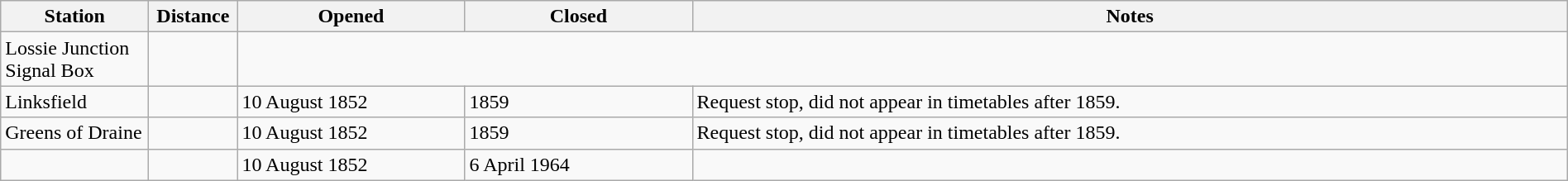<table class="wikitable" style="width:100%; margin-right:0;">
<tr>
<th scope="col" style="width:7em; text-align:center;">Station</th>
<th scope="col" style="width:4em; text-align:center;">Distance</th>
<th scope="col" style="width:11em;">Opened</th>
<th scope="col" style="width:11em;">Closed</th>
<th scope="col" class="unsortable">Notes</th>
</tr>
<tr>
<td>Lossie Junction<br> Signal Box</td>
<td></td>
<td colspan=3><strong></strong></td>
</tr>
<tr>
<td>Linksfield</td>
<td></td>
<td>10 August 1852</td>
<td>1859</td>
<td>Request stop, did not appear in timetables after 1859.</td>
</tr>
<tr>
<td>Greens of Draine</td>
<td></td>
<td>10 August 1852</td>
<td>1859</td>
<td>Request stop, did not appear in timetables after 1859.</td>
</tr>
<tr>
<td></td>
<td></td>
<td>10 August 1852</td>
<td>6 April 1964</td>
<td></td>
</tr>
</table>
